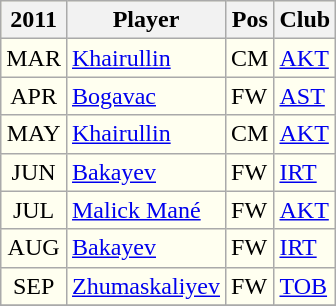<table class="wikitable" style="background: ivory; font-size: 100%; border: 1px #aaaaaa solid; border-collapse: collapse; clear:center">
<tr style="background:beige">
<th>2011</th>
<th>Player</th>
<th>Pos</th>
<th>Club</th>
</tr>
<tr>
<td align="center">MAR</td>
<td> <a href='#'>Khairullin</a></td>
<td>CM</td>
<td><a href='#'>AKT</a></td>
</tr>
<tr>
<td align="center">APR</td>
<td> <a href='#'>Bogavac</a></td>
<td>FW</td>
<td><a href='#'>AST</a></td>
</tr>
<tr>
<td align="center">MAY</td>
<td> <a href='#'>Khairullin</a></td>
<td>CM</td>
<td><a href='#'>AKT</a></td>
</tr>
<tr>
<td align="center">JUN</td>
<td> <a href='#'>Bakayev</a></td>
<td>FW</td>
<td><a href='#'>IRT</a></td>
</tr>
<tr>
<td align="center">JUL</td>
<td> <a href='#'>Malick Mané</a></td>
<td>FW</td>
<td><a href='#'>AKT</a></td>
</tr>
<tr>
<td align="center">AUG</td>
<td> <a href='#'>Bakayev</a></td>
<td>FW</td>
<td><a href='#'>IRT</a></td>
</tr>
<tr>
<td align="center">SEP</td>
<td> <a href='#'>Zhumaskaliyev</a></td>
<td>FW</td>
<td><a href='#'>TOB</a></td>
</tr>
<tr>
</tr>
</table>
